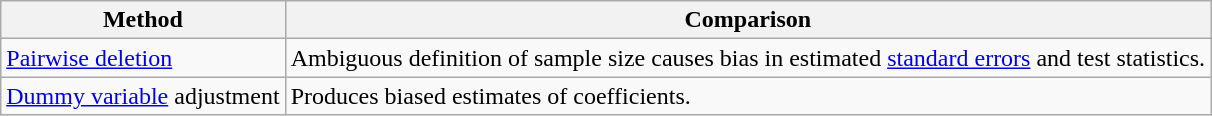<table class="wikitable" border="1">
<tr>
<th>Method</th>
<th>Comparison</th>
</tr>
<tr>
<td><a href='#'>Pairwise deletion</a></td>
<td>Ambiguous definition of sample size causes bias in estimated <a href='#'>standard errors</a> and test statistics.</td>
</tr>
<tr>
<td><a href='#'>Dummy variable</a> adjustment</td>
<td>Produces biased estimates of coefficients.</td>
</tr>
</table>
